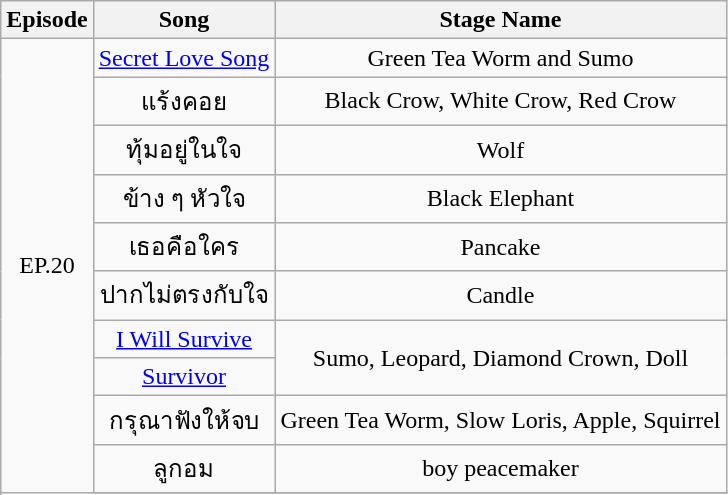<table class="wikitable">
<tr>
<th>Episode</th>
<th>Song</th>
<th>Stage Name</th>
</tr>
<tr>
<td rowspan="11" align="center">EP.20</td>
<td align="center"><a href='#'>Secret Love Song</a></td>
<td align="center">Green Tea Worm and Sumo</td>
</tr>
<tr>
<td align="center">แร้งคอย</td>
<td align="center">Black Crow, White Crow, Red Crow</td>
</tr>
<tr>
<td align="center">ทุ้มอยู่ในใจ</td>
<td align="center">Wolf</td>
</tr>
<tr>
<td align="center">ข้าง ๆ หัวใจ</td>
<td align="center">Black Elephant</td>
</tr>
<tr>
<td align="center">เธอคือใคร</td>
<td align="center">Pancake</td>
</tr>
<tr>
<td align="center">ปากไม่ตรงกับใจ</td>
<td align="center">Candle</td>
</tr>
<tr>
<td align="center"><a href='#'>I Will Survive</a></td>
<td rowspan="2" align="center">Sumo, Leopard, Diamond Crown, Doll</td>
</tr>
<tr>
<td align="center"><a href='#'>Survivor</a></td>
</tr>
<tr>
<td align="center">กรุณาฟังให้จบ</td>
<td align="center">Green Tea Worm, Slow Loris, Apple, Squirrel</td>
</tr>
<tr>
<td align="center">ลูกอม</td>
<td align="center">boy peacemaker</td>
</tr>
<tr>
</tr>
</table>
